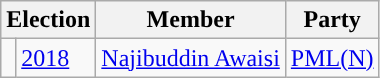<table class="wikitable">
<tr>
<th colspan="2">Election</th>
<th>Member</th>
<th>Party</th>
</tr>
<tr>
<td style="background-color: "></td>
<td><a href='#'>2018</a></td>
<td><a href='#'>Najibuddin Awaisi</a></td>
<td><a href='#'>PML(N)</a></td>
</tr>
</table>
